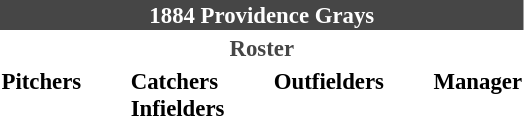<table class="toccolours" style="font-size: 95%;">
<tr>
<th colspan="10" style="background-color: #464646; color: white; text-align: center;">1884 Providence Grays</th>
</tr>
<tr>
<td colspan="10" style="background-color: white; color: #464646; text-align: center;"><strong>Roster</strong></td>
</tr>
<tr>
<td valign="top"><strong>Pitchers</strong><br>




</td>
<td width="25px"></td>
<td valign="top"><strong>Catchers</strong><br>


<strong>Infielders</strong>




</td>
<td width="25px"></td>
<td valign="top"><strong>Outfielders</strong><br>

</td>
<td width="25px"></td>
<td valign="top"><strong>Manager</strong><br></td>
</tr>
</table>
